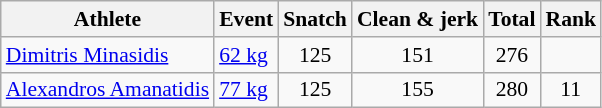<table class="wikitable" style="font-size:90%;text-align:center">
<tr>
<th>Athlete</th>
<th>Event</th>
<th>Snatch</th>
<th>Clean & jerk</th>
<th>Total</th>
<th>Rank</th>
</tr>
<tr align=center>
<td align=left><a href='#'>Dimitris Minasidis</a></td>
<td align=left><a href='#'>62 kg</a></td>
<td>125</td>
<td>151</td>
<td>276</td>
<td></td>
</tr>
<tr align=center>
<td align=left><a href='#'>Alexandros Amanatidis</a></td>
<td align=left><a href='#'>77 kg</a></td>
<td>125</td>
<td>155</td>
<td>280</td>
<td>11</td>
</tr>
</table>
